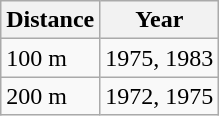<table class="wikitable">
<tr>
<th>Distance</th>
<th>Year</th>
</tr>
<tr>
<td>100 m</td>
<td>1975, 1983</td>
</tr>
<tr>
<td>200 m</td>
<td>1972, 1975</td>
</tr>
</table>
